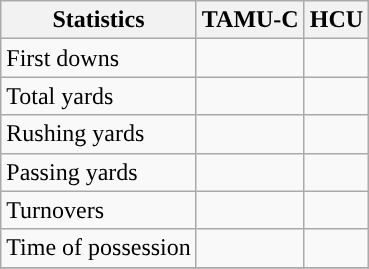<table class="wikitable" style="float: left;">
<tr>
<th>Statistics</th>
<th>TAMU-C</th>
<th>HCU</th>
</tr>
<tr>
<td>First downs</td>
<td></td>
<td></td>
</tr>
<tr>
<td>Total yards</td>
<td></td>
<td></td>
</tr>
<tr>
<td>Rushing yards</td>
<td></td>
<td></td>
</tr>
<tr>
<td>Passing yards</td>
<td></td>
<td></td>
</tr>
<tr>
<td>Turnovers</td>
<td></td>
<td></td>
</tr>
<tr>
<td>Time of possession</td>
<td></td>
<td></td>
</tr>
<tr>
</tr>
</table>
